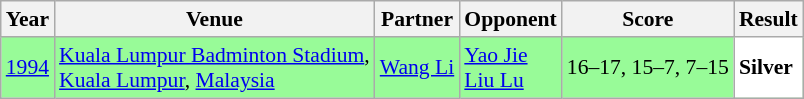<table class="sortable wikitable" style="font-size: 90%;">
<tr>
<th>Year</th>
<th>Venue</th>
<th>Partner</th>
<th>Opponent</th>
<th>Score</th>
<th>Result</th>
</tr>
<tr style="background:#98FB98">
<td align="center"><a href='#'>1994</a></td>
<td align="left"><a href='#'>Kuala Lumpur Badminton Stadium</a>,<br><a href='#'>Kuala Lumpur</a>, <a href='#'>Malaysia</a></td>
<td align="left"> <a href='#'>Wang Li</a></td>
<td align="left"> <a href='#'>Yao Jie</a> <br>  <a href='#'>Liu Lu</a></td>
<td align="left">16–17, 15–7, 7–15</td>
<td style="text-align:left; background:white"> <strong>Silver</strong></td>
</tr>
</table>
